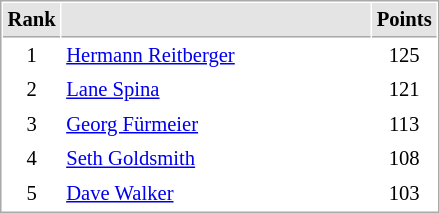<table cellspacing="1" cellpadding="3" style="border:1px solid #AAAAAA;font-size:86%">
<tr bgcolor="#E4E4E4">
<th style="border-bottom:1px solid #AAAAAA" width=10>Rank</th>
<th style="border-bottom:1px solid #AAAAAA" width=200></th>
<th style="border-bottom:1px solid #AAAAAA" width=20>Points</th>
</tr>
<tr>
<td align="center">1</td>
<td> <a href='#'>Hermann Reitberger</a></td>
<td align=center>125</td>
</tr>
<tr>
<td align="center">2</td>
<td> <a href='#'>Lane Spina</a></td>
<td align=center>121</td>
</tr>
<tr>
<td align="center">3</td>
<td> <a href='#'>Georg Fürmeier</a></td>
<td align=center>113</td>
</tr>
<tr>
<td align="center">4</td>
<td> <a href='#'>Seth Goldsmith</a></td>
<td align=center>108</td>
</tr>
<tr>
<td align="center">5</td>
<td> <a href='#'>Dave Walker</a></td>
<td align=center>103</td>
</tr>
</table>
